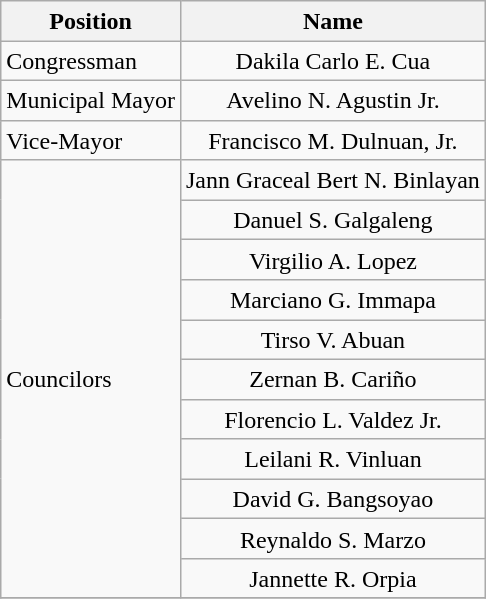<table class="wikitable" style="line-height:1.20em; font-size:100%">
<tr>
<th>Position</th>
<th>Name</th>
</tr>
<tr>
<td>Congressman</td>
<td style="text-align:center;">Dakila Carlo E. Cua</td>
</tr>
<tr>
<td>Municipal Mayor</td>
<td style="text-align:center;">Avelino N. Agustin Jr.</td>
</tr>
<tr>
<td>Vice-Mayor</td>
<td style="text-align:center;">Francisco M. Dulnuan, Jr.</td>
</tr>
<tr>
<td rowspan="11">Councilors</td>
<td style="text-align:center;">Jann Graceal Bert N. Binlayan</td>
</tr>
<tr>
<td style="text-align:center;">Danuel S. Galgaleng</td>
</tr>
<tr>
<td style="text-align:center;">Virgilio A. Lopez</td>
</tr>
<tr>
<td style="text-align:center;">Marciano G. Immapa</td>
</tr>
<tr>
<td style="text-align:center;">Tirso V. Abuan</td>
</tr>
<tr>
<td style="text-align:center;">Zernan B. Cariño</td>
</tr>
<tr>
<td style="text-align:center;">Florencio L. Valdez Jr.</td>
</tr>
<tr>
<td style="text-align:center;">Leilani R. Vinluan</td>
</tr>
<tr>
<td style="text-align:center;">David G. Bangsoyao</td>
</tr>
<tr>
<td style="text-align:center;">Reynaldo S. Marzo</td>
</tr>
<tr>
<td style="text-align:center;">Jannette R. Orpia</td>
</tr>
<tr>
</tr>
</table>
